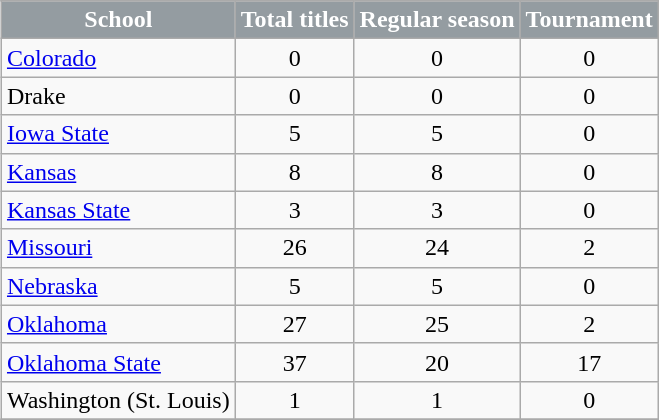<table class="wikitable" align="right" width="auto">
<tr>
</tr>
<tr>
<th style="background:#949CA1;color:white;">School</th>
<th style="background:#949CA1;color:white;">Total titles</th>
<th style="background:#949CA1;color:white;">Regular season</th>
<th style="background:#949CA1;color:white;">Tournament</th>
</tr>
<tr>
<td><a href='#'>Colorado</a></td>
<td align="center">0</td>
<td align="center">0</td>
<td align="center">0</td>
</tr>
<tr>
<td>Drake</td>
<td align="center">0</td>
<td align="center">0</td>
<td align="center">0</td>
</tr>
<tr>
<td><a href='#'>Iowa State</a></td>
<td align="center">5</td>
<td align="center">5</td>
<td align="center">0</td>
</tr>
<tr>
<td><a href='#'>Kansas</a></td>
<td align="center">8</td>
<td align="center">8</td>
<td align="center">0</td>
</tr>
<tr>
<td><a href='#'>Kansas State</a></td>
<td align="center">3</td>
<td align="center">3</td>
<td align="center">0</td>
</tr>
<tr>
<td><a href='#'>Missouri</a></td>
<td align="center">26</td>
<td align="center">24</td>
<td align="center">2</td>
</tr>
<tr>
<td><a href='#'>Nebraska</a></td>
<td align="center">5</td>
<td align="center">5</td>
<td align="center">0</td>
</tr>
<tr>
<td><a href='#'>Oklahoma</a></td>
<td align="center">27</td>
<td align="center">25</td>
<td align="center">2</td>
</tr>
<tr>
<td><a href='#'>Oklahoma State</a></td>
<td align="center">37</td>
<td align="center">20</td>
<td align="center">17</td>
</tr>
<tr>
<td>Washington (St. Louis)</td>
<td align="center">1</td>
<td align="center">1</td>
<td align="center">0</td>
</tr>
<tr>
</tr>
</table>
